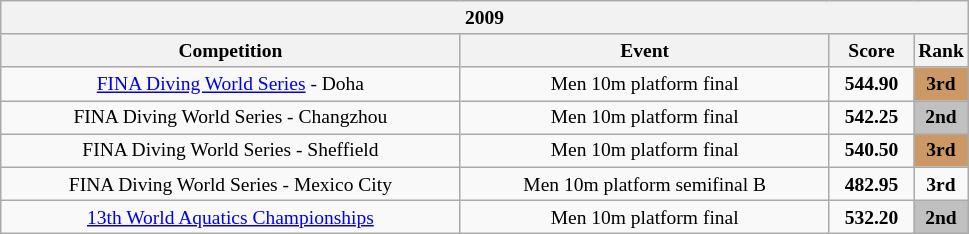<table style="text-align:center; font-size:small;" class="wikitable">
<tr>
<th colspan="4"><strong>2009</strong></th>
</tr>
<tr>
<th width="300">Competition<br></th>
<th width="240">Event</th>
<th width="50">Score</th>
<th width="30">Rank</th>
</tr>
<tr>
<td><a href='#'>FINA Diving World Series</a> - Doha</td>
<td>Men 10m platform final</td>
<td><strong>544.90</strong></td>
<td bgcolor="cc9966"><strong>3rd</strong></td>
</tr>
<tr>
<td>FINA Diving World Series - Changzhou</td>
<td>Men 10m platform final</td>
<td><strong>542.25</strong></td>
<td bgcolor="silver"><strong>2nd</strong></td>
</tr>
<tr>
<td>FINA Diving World Series - Sheffield</td>
<td>Men 10m platform final</td>
<td><strong>540.50</strong></td>
<td bgcolor="cc9966"><strong>3rd</strong></td>
</tr>
<tr>
<td>FINA Diving World Series - Mexico City</td>
<td>Men 10m platform semifinal B</td>
<td><strong>482.95</strong></td>
<td><strong>3rd</strong></td>
</tr>
<tr>
<td><a href='#'>13th World Aquatics Championships</a></td>
<td>Men 10m platform final</td>
<td><strong>532.20</strong></td>
<td bgcolor="silver"><strong>2nd</strong></td>
</tr>
</table>
